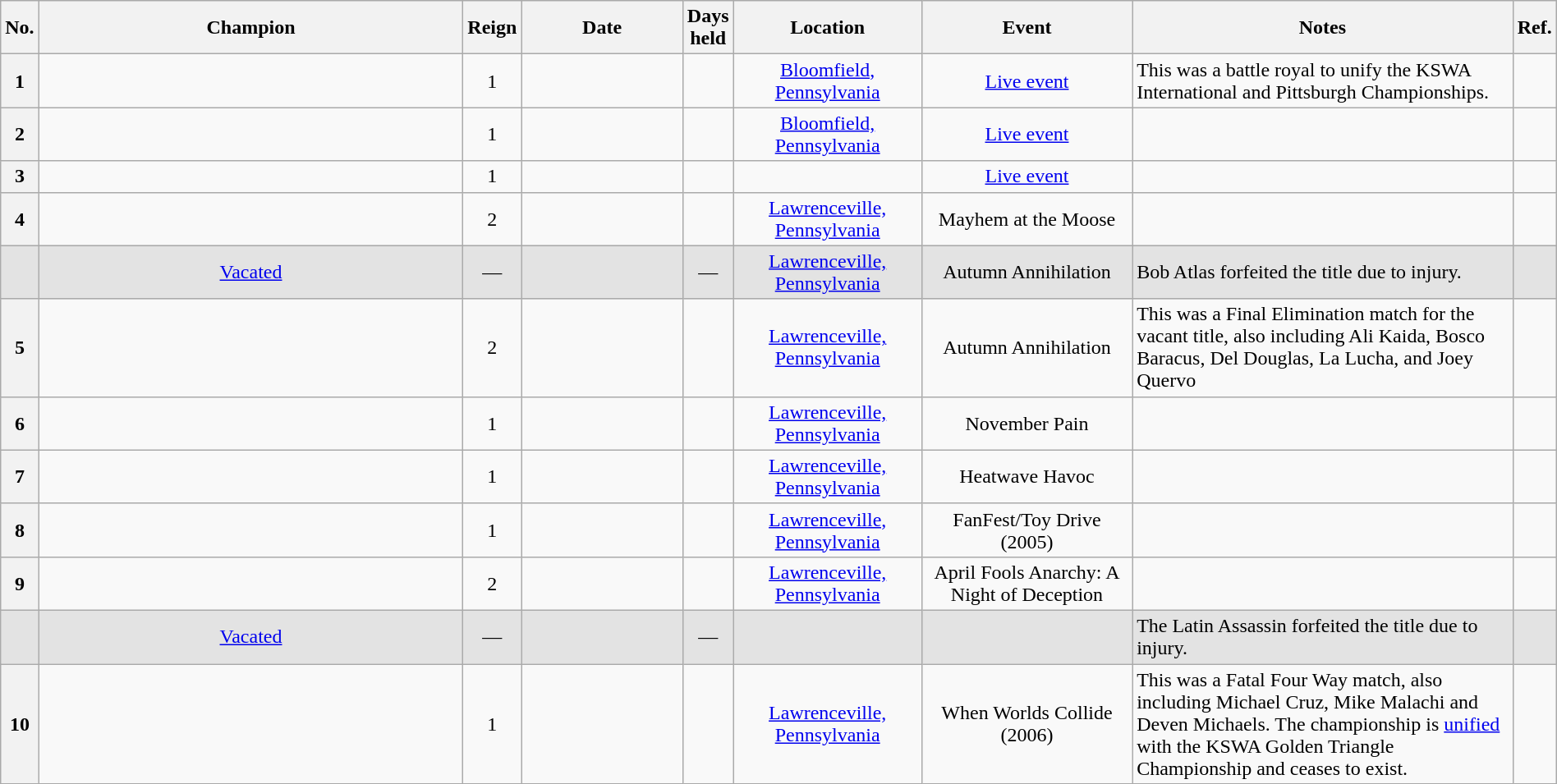<table class="wikitable sortable" style="text-align: center" width=100%>
<tr>
<th width=0 data-sort-type="number">No.</th>
<th width=32%>Champion</th>
<th width=0>Reign</th>
<th width=12%>Date</th>
<th width=0 data-sort-type="number">Days held</th>
<th width=13%>Location</th>
<th width=15%>Event</th>
<th width=60% class="unsortable">Notes</th>
<th width=0 class="unsortable">Ref.</th>
</tr>
<tr>
<th>1</th>
<td></td>
<td>1</td>
<td></td>
<td></td>
<td><a href='#'>Bloomfield, Pennsylvania</a></td>
<td><a href='#'>Live event</a></td>
<td align=left>This was a battle royal to unify the KSWA International and Pittsburgh Championships.</td>
<td></td>
</tr>
<tr>
<th>2</th>
<td></td>
<td>1</td>
<td></td>
<td></td>
<td><a href='#'>Bloomfield, Pennsylvania</a></td>
<td><a href='#'>Live event</a></td>
<td align=left> </td>
<td></td>
</tr>
<tr>
<th>3</th>
<td></td>
<td>1</td>
<td></td>
<td></td>
<td></td>
<td><a href='#'>Live event</a></td>
<td align=left> </td>
<td></td>
</tr>
<tr>
<th>4</th>
<td></td>
<td>2</td>
<td></td>
<td></td>
<td><a href='#'>Lawrenceville, Pennsylvania</a></td>
<td>Mayhem at the Moose</td>
<td align=left> </td>
<td></td>
</tr>
<tr style="background-color:#e3e3e3">
<td></td>
<td><a href='#'>Vacated</a></td>
<td>—</td>
<td></td>
<td>—</td>
<td><a href='#'>Lawrenceville, Pennsylvania</a></td>
<td>Autumn Annihilation</td>
<td align=left>Bob Atlas forfeited the title due to injury.</td>
<td> </td>
</tr>
<tr>
<th>5</th>
<td></td>
<td>2</td>
<td></td>
<td></td>
<td><a href='#'>Lawrenceville, Pennsylvania</a></td>
<td>Autumn Annihilation</td>
<td align=left>This was a Final Elimination match for the vacant title, also including Ali Kaida, Bosco Baracus, Del Douglas, La Lucha, and Joey Quervo</td>
<td></td>
</tr>
<tr>
<th>6</th>
<td></td>
<td>1</td>
<td></td>
<td></td>
<td><a href='#'>Lawrenceville, Pennsylvania</a></td>
<td>November Pain</td>
<td align=left> </td>
<td></td>
</tr>
<tr>
<th>7</th>
<td></td>
<td>1</td>
<td></td>
<td></td>
<td><a href='#'>Lawrenceville, Pennsylvania</a></td>
<td>Heatwave Havoc</td>
<td align=left> </td>
<td></td>
</tr>
<tr>
<th>8</th>
<td></td>
<td>1</td>
<td></td>
<td></td>
<td><a href='#'>Lawrenceville, Pennsylvania</a></td>
<td>FanFest/Toy Drive (2005)</td>
<td align=left> </td>
<td></td>
</tr>
<tr>
<th>9</th>
<td></td>
<td>2</td>
<td></td>
<td></td>
<td><a href='#'>Lawrenceville, Pennsylvania</a></td>
<td>April Fools Anarchy: A Night of Deception</td>
<td align=left> </td>
<td></td>
</tr>
<tr style="background-color:#e3e3e3">
<td></td>
<td><a href='#'>Vacated</a></td>
<td>—</td>
<td></td>
<td>—</td>
<td></td>
<td></td>
<td align=left>The Latin Assassin forfeited the title due to injury.</td>
<td> </td>
</tr>
<tr>
<th>10</th>
<td></td>
<td>1</td>
<td></td>
<td></td>
<td><a href='#'>Lawrenceville, Pennsylvania</a></td>
<td>When Worlds Collide (2006)</td>
<td align=left>This was a Fatal Four Way match, also including Michael Cruz, Mike Malachi and Deven Michaels. The championship is <a href='#'>unified</a> with the KSWA Golden Triangle Championship and ceases to exist.</td>
<td></td>
</tr>
</table>
